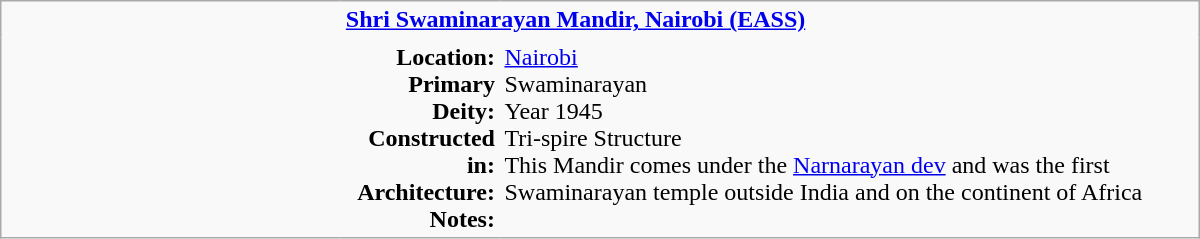<table class="wikitable plain" border="0" width="800">
<tr>
<td width="220px" rowspan="2" style="border:none;"></td>
<td valign="top" colspan=2 style="border:none;"><strong><a href='#'>Shri Swaminarayan Mandir, Nairobi (EASS)</a></strong></td>
</tr>
<tr>
<td valign="top" style="text-align:right; border:none;"><strong>Location:</strong><br><strong>Primary Deity:</strong><br><strong>Constructed in:</strong><br><strong>Architecture:</strong><br><strong>Notes:</strong></td>
<td valign="top" style="border:none;"><a href='#'>Nairobi</a> <br>Swaminarayan <br>Year 1945 <br>Tri-spire Structure <br>This Mandir comes under the <a href='#'>Narnarayan dev</a> and was the first Swaminarayan temple outside India and on the continent of Africa</td>
</tr>
</table>
